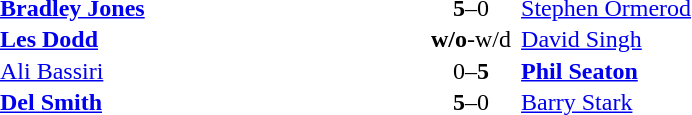<table width="50%" cellspacing="1">
<tr>
<th width=45%></th>
<th width=10%></th>
<th width=45%></th>
</tr>
<tr>
<td> <strong><a href='#'>Bradley Jones</a></strong></td>
<td align="center"><strong>5</strong>–0</td>
<td> <a href='#'>Stephen Ormerod</a></td>
</tr>
<tr>
<td> <strong><a href='#'>Les Dodd</a></strong></td>
<td align="center"><strong>w/o</strong>-w/d</td>
<td> <a href='#'>David Singh</a></td>
</tr>
<tr>
<td> <a href='#'>Ali Bassiri</a></td>
<td align="center">0–<strong>5</strong></td>
<td> <strong><a href='#'>Phil Seaton</a></strong></td>
</tr>
<tr>
<td> <strong><a href='#'>Del Smith</a></strong></td>
<td align="center"><strong>5</strong>–0</td>
<td> <a href='#'>Barry Stark</a></td>
</tr>
<tr>
</tr>
</table>
